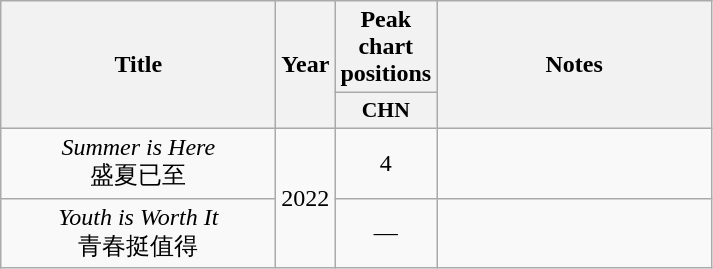<table class="wikitable plainrowheaders" style="text-align:center;">
<tr>
<th scope="col" rowspan="2" style="width:11em;">Title</th>
<th scope="col" rowspan="2" style="width:1em;">Year</th>
<th scope="col" colspan="1">Peak chart positions</th>
<th scope="col" rowspan="2" style="width:11em;">Notes</th>
</tr>
<tr>
<th scope="col" style="width:3em;font-size:90%;">CHN</th>
</tr>
<tr |->
<td><em>Summer is Here</em> <br> 盛夏已至</td>
<td rowspan="2">2022</td>
<td style="text-align:center">4</td>
<td></td>
</tr>
<tr>
<td><em>Youth is Worth It</em> <br> 青春挺值得</td>
<td style="text-align:center">—</td>
<td></td>
</tr>
</table>
